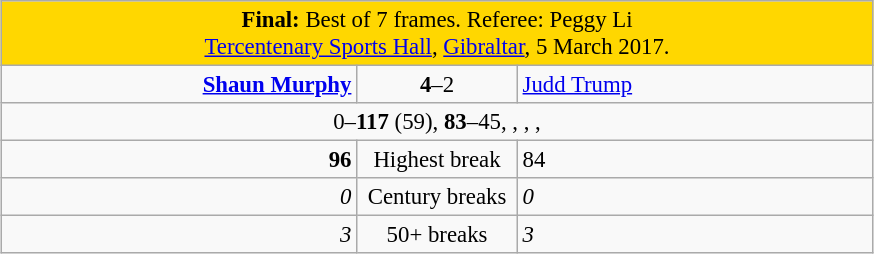<table class="wikitable" style="font-size: 95%; margin: 1em auto 1em auto;">
<tr>
<td colspan="3" align="center" bgcolor="#ffd700"><strong>Final:</strong> Best of 7 frames. Referee: Peggy Li<br><a href='#'>Tercentenary Sports Hall</a>, <a href='#'>Gibraltar</a>, 5 March 2017.</td>
</tr>
<tr>
<td width="230" align="right"><strong><a href='#'>Shaun Murphy</a></strong><br></td>
<td width="100" align="center"><strong>4</strong>–2</td>
<td width="230" align="left"><a href='#'>Judd Trump</a><br></td>
</tr>
<tr>
<td colspan="3" align="center" style="font-size: 100%">0–<strong>117</strong> (59), <strong>83</strong>–45, , , , </td>
</tr>
<tr>
<td align="right"><strong>96</strong></td>
<td align="center">Highest break</td>
<td>84</td>
</tr>
<tr>
<td align="right"><em>0</em></td>
<td align="center">Century breaks</td>
<td><em>0</em></td>
</tr>
<tr>
<td align="right"><em>3</em></td>
<td align="center">50+ breaks</td>
<td><em>3</em></td>
</tr>
</table>
